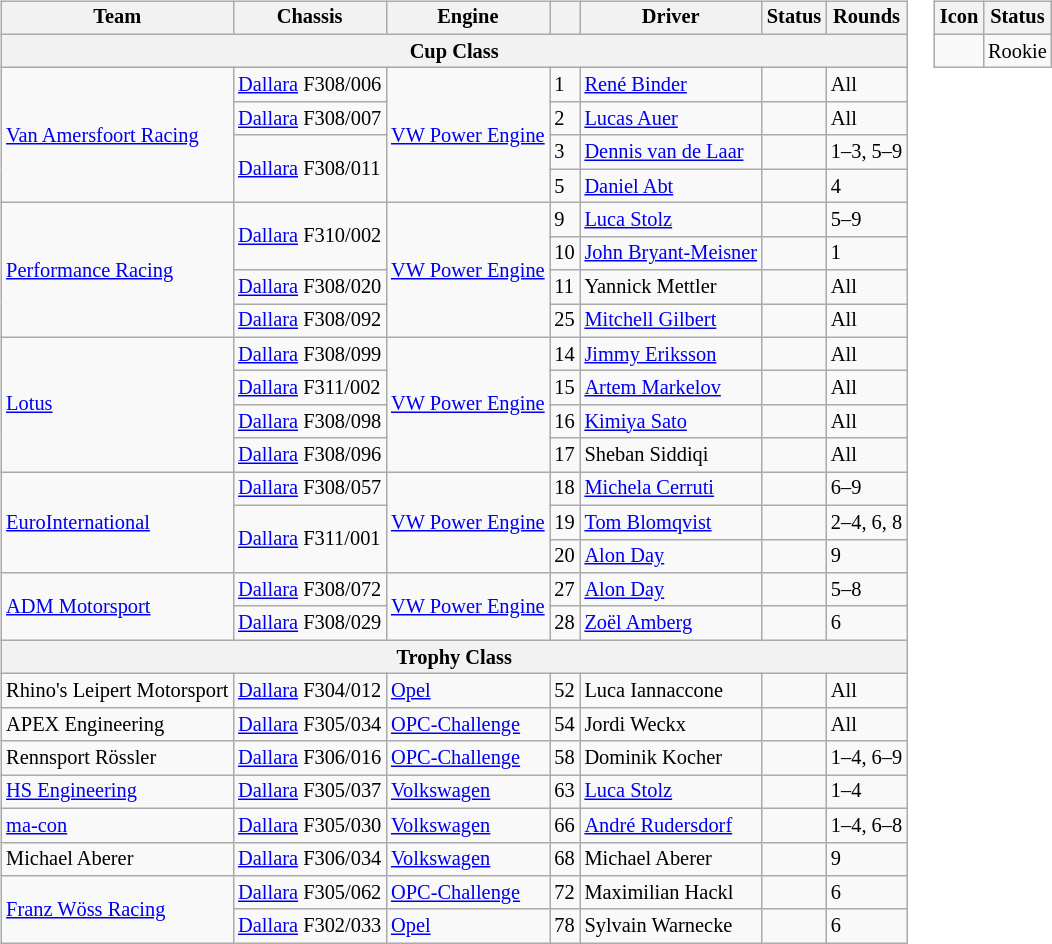<table>
<tr>
<td><br><table class="wikitable" style="font-size: 85%">
<tr>
<th>Team</th>
<th>Chassis</th>
<th>Engine</th>
<th></th>
<th>Driver</th>
<th>Status</th>
<th>Rounds</th>
</tr>
<tr>
<th colspan=8>Cup Class</th>
</tr>
<tr>
<td rowspan=4> <a href='#'>Van Amersfoort Racing</a></td>
<td><a href='#'>Dallara</a> F308/006</td>
<td rowspan=4><a href='#'>VW Power Engine</a></td>
<td>1</td>
<td> <a href='#'>René Binder</a></td>
<td></td>
<td>All</td>
</tr>
<tr>
<td><a href='#'>Dallara</a> F308/007</td>
<td>2</td>
<td> <a href='#'>Lucas Auer</a></td>
<td align=center></td>
<td>All</td>
</tr>
<tr>
<td rowspan=2><a href='#'>Dallara</a> F308/011</td>
<td>3</td>
<td> <a href='#'>Dennis van de Laar</a></td>
<td align=center></td>
<td>1–3, 5–9</td>
</tr>
<tr>
<td>5</td>
<td> <a href='#'>Daniel Abt</a></td>
<td></td>
<td>4</td>
</tr>
<tr>
<td rowspan=4> <a href='#'>Performance Racing</a></td>
<td rowspan=2><a href='#'>Dallara</a> F310/002</td>
<td rowspan=4><a href='#'>VW Power Engine</a></td>
<td>9</td>
<td> <a href='#'>Luca Stolz</a></td>
<td></td>
<td>5–9</td>
</tr>
<tr>
<td>10</td>
<td> <a href='#'>John Bryant-Meisner</a></td>
<td align=center></td>
<td>1</td>
</tr>
<tr>
<td><a href='#'>Dallara</a> F308/020</td>
<td>11</td>
<td> Yannick Mettler</td>
<td></td>
<td>All</td>
</tr>
<tr>
<td><a href='#'>Dallara</a> F308/092</td>
<td>25</td>
<td> <a href='#'>Mitchell Gilbert</a></td>
<td align=center></td>
<td>All</td>
</tr>
<tr>
<td rowspan=4> <a href='#'>Lotus</a></td>
<td><a href='#'>Dallara</a> F308/099</td>
<td rowspan=4><a href='#'>VW Power Engine</a></td>
<td>14</td>
<td> <a href='#'>Jimmy Eriksson</a></td>
<td></td>
<td>All</td>
</tr>
<tr>
<td><a href='#'>Dallara</a> F311/002</td>
<td>15</td>
<td> <a href='#'>Artem Markelov</a></td>
<td align=center></td>
<td>All</td>
</tr>
<tr>
<td><a href='#'>Dallara</a> F308/098</td>
<td>16</td>
<td> <a href='#'>Kimiya Sato</a></td>
<td></td>
<td>All</td>
</tr>
<tr>
<td><a href='#'>Dallara</a> F308/096</td>
<td>17</td>
<td> Sheban Siddiqi</td>
<td align=center></td>
<td>All</td>
</tr>
<tr>
<td rowspan=3> <a href='#'>EuroInternational</a></td>
<td><a href='#'>Dallara</a> F308/057</td>
<td rowspan=3><a href='#'>VW Power Engine</a></td>
<td>18</td>
<td> <a href='#'>Michela Cerruti</a></td>
<td></td>
<td>6–9</td>
</tr>
<tr>
<td rowspan=2><a href='#'>Dallara</a> F311/001</td>
<td>19</td>
<td> <a href='#'>Tom Blomqvist</a></td>
<td></td>
<td>2–4, 6, 8</td>
</tr>
<tr>
<td>20</td>
<td> <a href='#'>Alon Day</a></td>
<td></td>
<td>9</td>
</tr>
<tr>
<td rowspan=2> <a href='#'>ADM Motorsport</a></td>
<td><a href='#'>Dallara</a> F308/072</td>
<td rowspan=2><a href='#'>VW Power Engine</a></td>
<td>27</td>
<td> <a href='#'>Alon Day</a></td>
<td></td>
<td>5–8</td>
</tr>
<tr>
<td><a href='#'>Dallara</a> F308/029</td>
<td>28</td>
<td> <a href='#'>Zoël Amberg</a></td>
<td></td>
<td>6</td>
</tr>
<tr>
<th colspan=8>Trophy Class</th>
</tr>
<tr>
<td> Rhino's Leipert Motorsport</td>
<td><a href='#'>Dallara</a> F304/012</td>
<td><a href='#'>Opel</a></td>
<td>52</td>
<td> Luca Iannaccone</td>
<td></td>
<td>All</td>
</tr>
<tr>
<td> APEX Engineering</td>
<td><a href='#'>Dallara</a> F305/034</td>
<td><a href='#'>OPC-Challenge</a></td>
<td>54</td>
<td> Jordi Weckx</td>
<td></td>
<td>All</td>
</tr>
<tr>
<td> Rennsport Rössler</td>
<td><a href='#'>Dallara</a> F306/016</td>
<td><a href='#'>OPC-Challenge</a></td>
<td>58</td>
<td> Dominik Kocher</td>
<td></td>
<td>1–4, 6–9</td>
</tr>
<tr>
<td> <a href='#'>HS Engineering</a></td>
<td><a href='#'>Dallara</a> F305/037</td>
<td><a href='#'>Volkswagen</a></td>
<td>63</td>
<td> <a href='#'>Luca Stolz</a></td>
<td></td>
<td>1–4</td>
</tr>
<tr>
<td> <a href='#'>ma-con</a></td>
<td><a href='#'>Dallara</a> F305/030</td>
<td><a href='#'>Volkswagen</a></td>
<td>66</td>
<td> <a href='#'>André Rudersdorf</a></td>
<td align=center></td>
<td>1–4, 6–8</td>
</tr>
<tr>
<td> Michael Aberer</td>
<td><a href='#'>Dallara</a> F306/034</td>
<td><a href='#'>Volkswagen</a></td>
<td>68</td>
<td> Michael Aberer</td>
<td></td>
<td>9</td>
</tr>
<tr>
<td rowspan=2> <a href='#'>Franz Wöss Racing</a></td>
<td><a href='#'>Dallara</a> F305/062</td>
<td><a href='#'>OPC-Challenge</a></td>
<td>72</td>
<td> Maximilian Hackl</td>
<td></td>
<td>6</td>
</tr>
<tr>
<td><a href='#'>Dallara</a> F302/033</td>
<td><a href='#'>Opel</a></td>
<td>78</td>
<td> Sylvain Warnecke</td>
<td></td>
<td>6</td>
</tr>
</table>
</td>
<td valign="top"><br><table class="wikitable" style="font-size: 85%">
<tr>
<th>Icon</th>
<th>Status</th>
</tr>
<tr>
<td align=center></td>
<td>Rookie</td>
</tr>
</table>
</td>
</tr>
</table>
